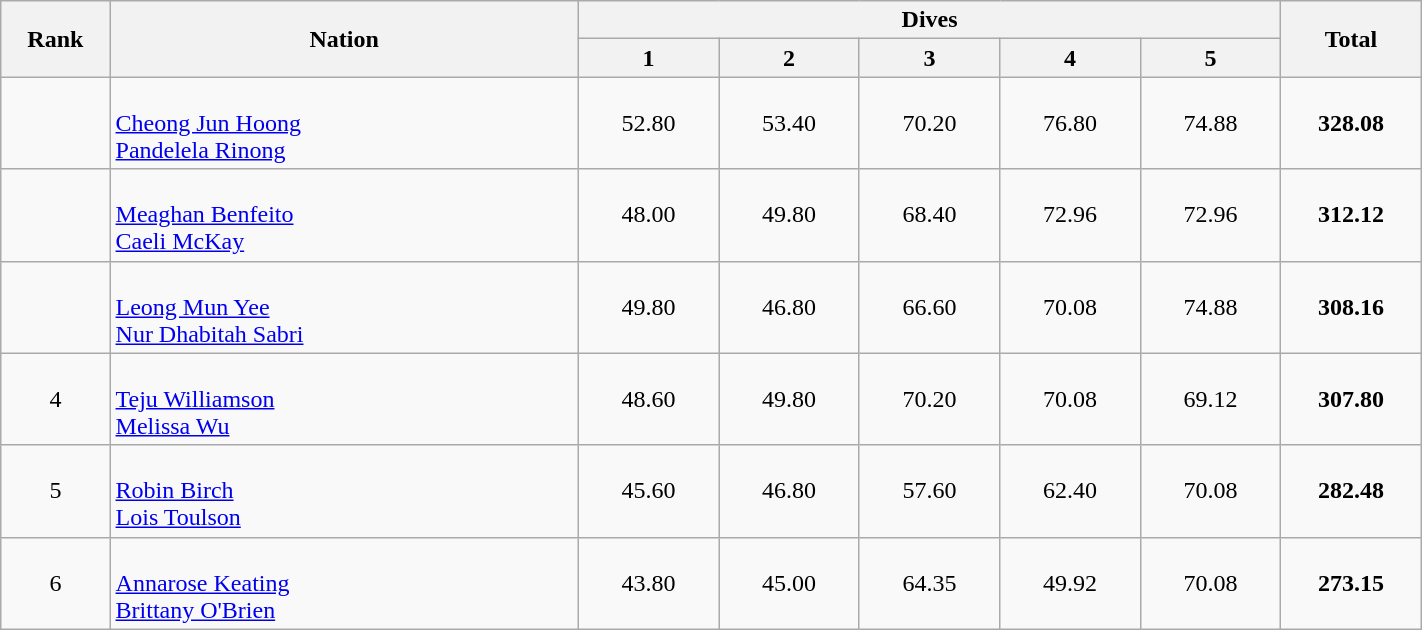<table class="wikitable" width="75%">
<tr>
<th rowspan="2" width="7%">Rank</th>
<th rowspan="2" width="30%">Nation</th>
<th colspan="5">Dives</th>
<th rowspan="2" width="9%">Total</th>
</tr>
<tr>
<th width="9%">1</th>
<th width="9%">2</th>
<th width="9%">3</th>
<th width="9%">4</th>
<th width="9%">5</th>
</tr>
<tr>
<td align="center"></td>
<td><br><a href='#'>Cheong Jun Hoong</a><br><a href='#'>Pandelela Rinong</a></td>
<td align="center">52.80</td>
<td align="center">53.40</td>
<td align="center">70.20</td>
<td align="center">76.80</td>
<td align="center">74.88</td>
<td align="center"><strong>328.08</strong></td>
</tr>
<tr>
<td align="center"></td>
<td><br><a href='#'>Meaghan Benfeito</a><br><a href='#'>Caeli McKay</a></td>
<td align="center">48.00</td>
<td align="center">49.80</td>
<td align="center">68.40</td>
<td align="center">72.96</td>
<td align="center">72.96</td>
<td align="center"><strong>312.12</strong></td>
</tr>
<tr>
<td align="center"></td>
<td><br><a href='#'>Leong Mun Yee</a><br><a href='#'>Nur Dhabitah Sabri</a></td>
<td align="center">49.80</td>
<td align="center">46.80</td>
<td align="center">66.60</td>
<td align="center">70.08</td>
<td align="center">74.88</td>
<td align="center"><strong>308.16</strong></td>
</tr>
<tr>
<td align="center">4</td>
<td><br><a href='#'>Teju Williamson</a><br><a href='#'>Melissa Wu</a></td>
<td align="center">48.60</td>
<td align="center">49.80</td>
<td align="center">70.20</td>
<td align="center">70.08</td>
<td align="center">69.12</td>
<td align="center"><strong> 307.80</strong></td>
</tr>
<tr>
<td align="center">5</td>
<td><br><a href='#'>Robin Birch</a><br><a href='#'>Lois Toulson</a></td>
<td align="center">45.60</td>
<td align="center">46.80</td>
<td align="center">57.60</td>
<td align="center">62.40</td>
<td align="center">70.08</td>
<td align="center"><strong>282.48</strong></td>
</tr>
<tr>
<td align="center">6</td>
<td><br><a href='#'>Annarose Keating</a><br><a href='#'>Brittany O'Brien</a></td>
<td align="center">43.80</td>
<td align="center">45.00</td>
<td align="center">64.35</td>
<td align="center">49.92</td>
<td align="center">70.08</td>
<td align="center"><strong>273.15</strong></td>
</tr>
</table>
